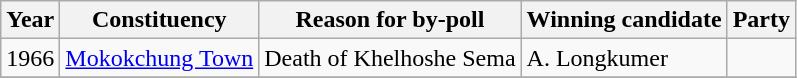<table class="wikitable sortable">
<tr>
<th>Year</th>
<th>Constituency</th>
<th>Reason for by-poll</th>
<th>Winning candidate</th>
<th colspan=2>Party</th>
</tr>
<tr>
<td>1966</td>
<td><a href='#'>Mokokchung Town</a></td>
<td>Death of Khelhoshe Sema</td>
<td>A. Longkumer</td>
<td></td>
</tr>
<tr>
</tr>
</table>
